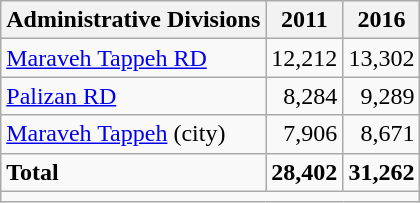<table class="wikitable">
<tr>
<th>Administrative Divisions</th>
<th>2011</th>
<th>2016</th>
</tr>
<tr>
<td><a href='#'>Maraveh Tappeh RD</a></td>
<td style="text-align: right;">12,212</td>
<td style="text-align: right;">13,302</td>
</tr>
<tr>
<td><a href='#'>Palizan RD</a></td>
<td style="text-align: right;">8,284</td>
<td style="text-align: right;">9,289</td>
</tr>
<tr>
<td><a href='#'>Maraveh Tappeh</a> (city)</td>
<td style="text-align: right;">7,906</td>
<td style="text-align: right;">8,671</td>
</tr>
<tr>
<td><strong>Total</strong></td>
<td style="text-align: right;"><strong>28,402</strong></td>
<td style="text-align: right;"><strong>31,262</strong></td>
</tr>
<tr>
<td colspan=3></td>
</tr>
</table>
